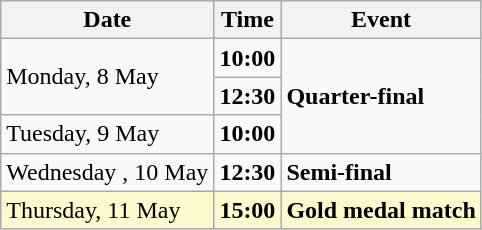<table class = "wikitable">
<tr>
<th>Date</th>
<th>Time</th>
<th>Event</th>
</tr>
<tr>
<td rowspan=2>Monday, 8 May</td>
<td><strong>10:00</strong></td>
<td rowspan=3><strong>Quarter-final</strong></td>
</tr>
<tr>
<td><strong>12:30</strong></td>
</tr>
<tr>
<td>Tuesday, 9 May</td>
<td><strong>10:00</strong></td>
</tr>
<tr>
<td>Wednesday , 10 May</td>
<td><strong>12:30</strong></td>
<td><strong>Semi-final</strong></td>
</tr>
<tr style="background-color:lemonchiffon;">
<td>Thursday, 11 May</td>
<td><strong>15:00</strong></td>
<td><strong>Gold medal match</strong></td>
</tr>
</table>
